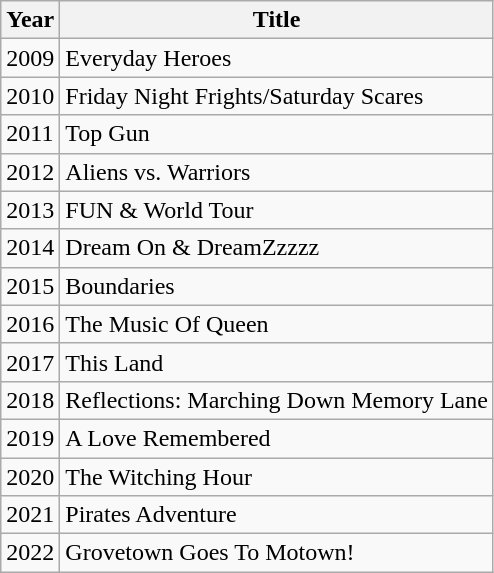<table class="wikitable">
<tr>
<th>Year</th>
<th>Title</th>
</tr>
<tr>
<td>2009</td>
<td>Everyday Heroes</td>
</tr>
<tr>
<td>2010</td>
<td>Friday Night Frights/Saturday Scares</td>
</tr>
<tr>
<td>2011</td>
<td>Top Gun</td>
</tr>
<tr>
<td>2012</td>
<td>Aliens vs. Warriors</td>
</tr>
<tr>
<td>2013</td>
<td>FUN & World Tour</td>
</tr>
<tr>
<td>2014</td>
<td>Dream On & DreamZzzzz</td>
</tr>
<tr>
<td>2015</td>
<td>Boundaries</td>
</tr>
<tr>
<td>2016</td>
<td>The Music Of Queen</td>
</tr>
<tr>
<td>2017</td>
<td>This Land</td>
</tr>
<tr>
<td>2018</td>
<td>Reflections: Marching Down Memory Lane</td>
</tr>
<tr>
<td>2019</td>
<td>A Love Remembered</td>
</tr>
<tr>
<td>2020</td>
<td>The Witching Hour</td>
</tr>
<tr>
<td>2021</td>
<td>Pirates Adventure</td>
</tr>
<tr>
<td>2022</td>
<td>Grovetown Goes To Motown!</td>
</tr>
</table>
